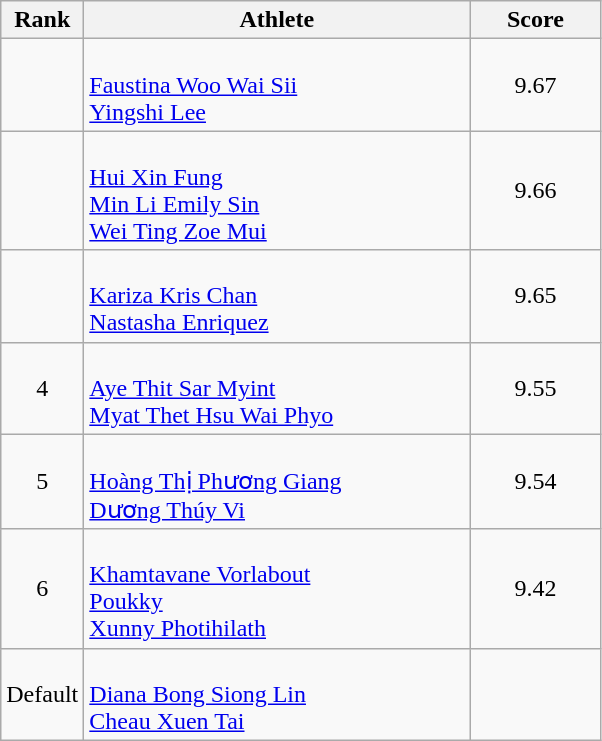<table class=wikitable style="text-align:center">
<tr>
<th width=40>Rank</th>
<th width=250>Athlete</th>
<th width=80>Score</th>
</tr>
<tr>
<td></td>
<td align=left><br><a href='#'>Faustina Woo Wai Sii</a><br><a href='#'>Yingshi Lee</a></td>
<td>9.67</td>
</tr>
<tr>
<td></td>
<td align=left><br><a href='#'>Hui Xin Fung</a><br><a href='#'>Min Li Emily Sin</a><br><a href='#'>Wei Ting Zoe Mui</a></td>
<td>9.66</td>
</tr>
<tr>
<td></td>
<td align=left><br><a href='#'>Kariza Kris Chan</a><br><a href='#'>Nastasha Enriquez</a></td>
<td>9.65</td>
</tr>
<tr>
<td>4</td>
<td align=left><br><a href='#'>Aye Thit Sar Myint</a><br><a href='#'>Myat Thet Hsu Wai Phyo</a></td>
<td>9.55</td>
</tr>
<tr>
<td>5</td>
<td align=left><br><a href='#'>Hoàng Thị Phương Giang</a><br><a href='#'>Dương Thúy Vi</a></td>
<td>9.54</td>
</tr>
<tr>
<td>6</td>
<td align=left><br><a href='#'>Khamtavane Vorlabout</a><br><a href='#'>Poukky</a><br><a href='#'>Xunny Photihilath</a></td>
<td>9.42</td>
</tr>
<tr>
<td>Default</td>
<td align=left><br><a href='#'>Diana Bong Siong Lin</a><br><a href='#'>Cheau Xuen Tai</a></td>
<td></td>
</tr>
</table>
